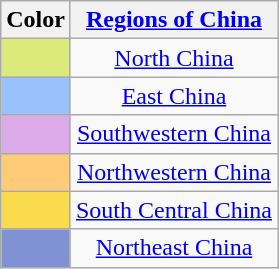<table class="wikitable" style="width:auto; text-align:center;">
<tr>
<th>Color</th>
<th><a href='#'>Regions of China</a></th>
</tr>
<tr>
<td style="background-color: #daea7b; width:20px;"></td>
<td><a href='#'>North China</a></td>
</tr>
<tr>
<td style="background-color: #99c1fb; width:20px;"></td>
<td><a href='#'>East China</a></td>
</tr>
<tr>
<td style="background-color: #dca9e9; width:20px;"></td>
<td><a href='#'>Southwestern China</a></td>
</tr>
<tr>
<td style="background-color: #ffcb78; width:20px;"></td>
<td><a href='#'>Northwestern China</a></td>
</tr>
<tr>
<td style="background-color: #fadb4c; width:20px;"></td>
<td><a href='#'>South Central China</a></td>
</tr>
<tr>
<td style="background-color: #8092d4; width:20px;"></td>
<td><a href='#'>Northeast China</a></td>
</tr>
</table>
